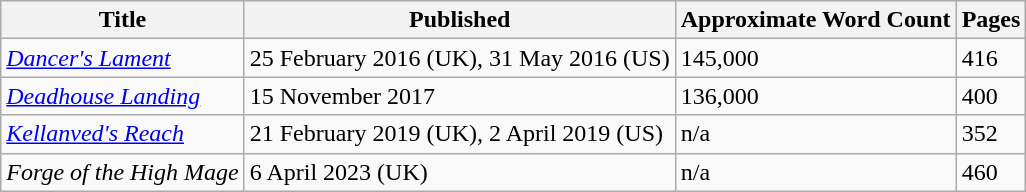<table class="wikitable sortable">
<tr>
<th>Title</th>
<th>Published</th>
<th>Approximate Word Count</th>
<th>Pages</th>
</tr>
<tr>
<td><em><a href='#'>Dancer's Lament</a></em></td>
<td>25 February 2016 (UK), 31 May 2016 (US)</td>
<td>145,000</td>
<td>416</td>
</tr>
<tr>
<td><em><a href='#'>Deadhouse Landing</a></em></td>
<td>15 November 2017</td>
<td>136,000</td>
<td>400</td>
</tr>
<tr>
<td><em><a href='#'>Kellanved's Reach</a></em></td>
<td>21 February 2019 (UK), 2 April 2019 (US)</td>
<td>n/a</td>
<td>352</td>
</tr>
<tr>
<td><em>Forge of the High Mage</em></td>
<td>6 April 2023 (UK)</td>
<td>n/a</td>
<td>460</td>
</tr>
</table>
